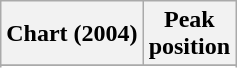<table class="wikitable sortable plainrowheaders" style="text-align:center">
<tr>
<th scope="col">Chart (2004)</th>
<th scope="col">Peak<br> position</th>
</tr>
<tr>
</tr>
<tr>
</tr>
<tr>
</tr>
<tr>
</tr>
</table>
